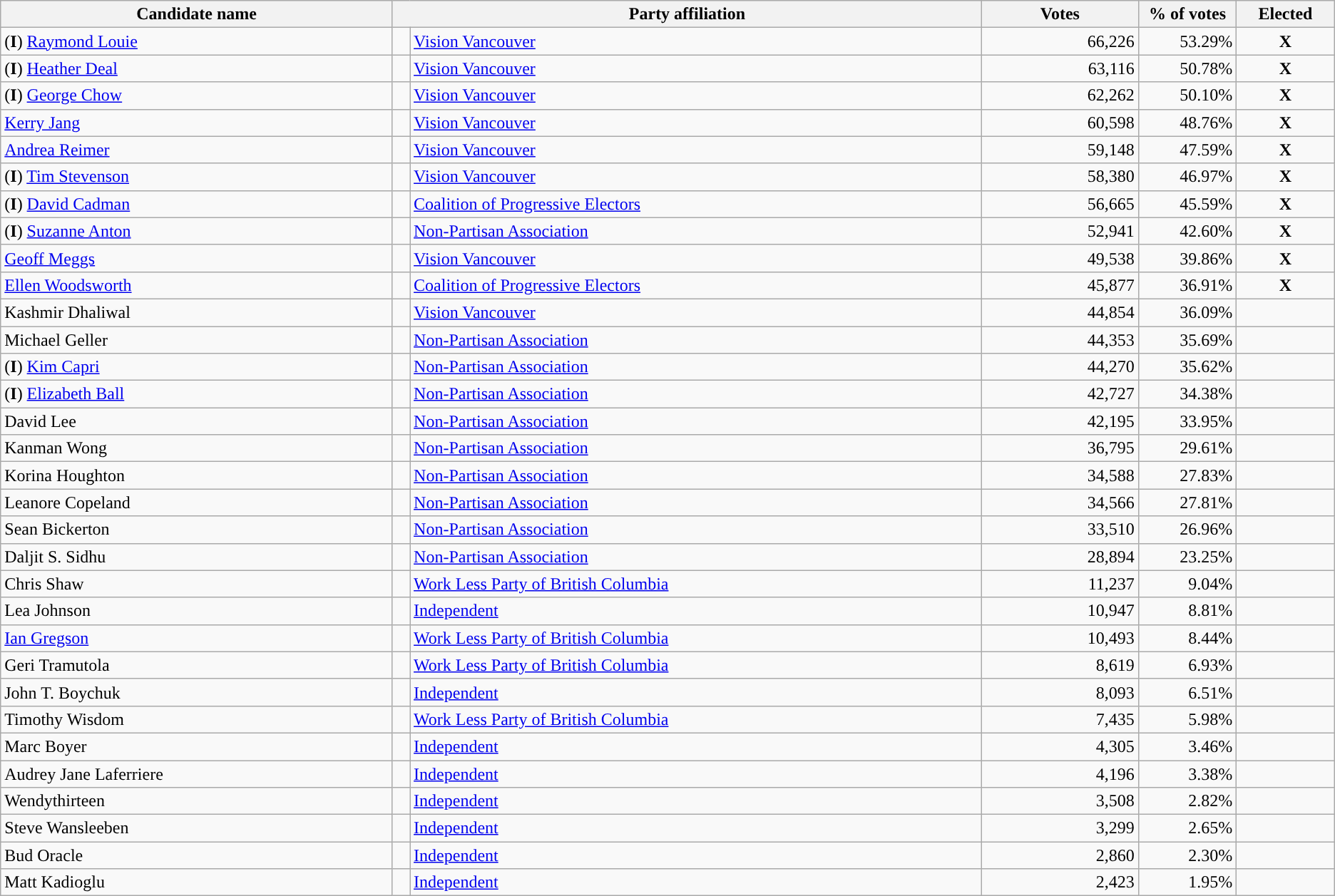<table class="wikitable sortable" margin:5px; width: 60%">
<tr>
<th style="width:20%;">Candidate name</th>
<th style="width:30.05%;" colspan="2">Party affiliation</th>
<th style="width:8%;">Votes</th>
<th style="width:5%;">% of votes</th>
<th style="width:5%;">Elected</th>
</tr>
<tr>
<td data-sort-value="Louie, Raymond">(<strong>I</strong>) <a href='#'>Raymond Louie</a></td>
<td style="background:"></td>
<td><a href='#'>Vision Vancouver</a></td>
<td style="text-align: right;">66,226</td>
<td style="text-align: right;">53.29%</td>
<td style="text-align: center;"><strong>X</strong></td>
</tr>
<tr>
<td data-sort-value="Deal, Heather">(<strong>I</strong>) <a href='#'>Heather Deal</a></td>
<td style="background:"></td>
<td><a href='#'>Vision Vancouver</a></td>
<td style="text-align: right;">63,116</td>
<td style="text-align: right;">50.78%</td>
<td style="text-align: center;"><strong>X</strong></td>
</tr>
<tr>
<td data-sort-value="Chow, George">(<strong>I</strong>) <a href='#'>George Chow</a></td>
<td style="background:"></td>
<td><a href='#'>Vision Vancouver</a></td>
<td style="text-align: right;">62,262</td>
<td style="text-align: right;">50.10%</td>
<td style="text-align: center;"><strong>X</strong></td>
</tr>
<tr>
<td data-sort-value="Jang, Kerry"><a href='#'>Kerry Jang</a></td>
<td style="background:"></td>
<td><a href='#'>Vision Vancouver</a></td>
<td style="text-align: right;">60,598</td>
<td style="text-align: right;">48.76%</td>
<td style="text-align: center;"><strong>X</strong></td>
</tr>
<tr>
<td data-sort-value="Reimer, Andrea"><a href='#'>Andrea Reimer</a></td>
<td style="background:"></td>
<td><a href='#'>Vision Vancouver</a></td>
<td style="text-align: right;">59,148</td>
<td style="text-align: right;">47.59%</td>
<td style="text-align: center;"><strong>X</strong></td>
</tr>
<tr>
<td data-sort-value="Stevenson, Tim">(<strong>I</strong>) <a href='#'>Tim Stevenson</a></td>
<td style="background:"></td>
<td><a href='#'>Vision Vancouver</a></td>
<td style="text-align: right;">58,380</td>
<td style="text-align: right;">46.97%</td>
<td style="text-align: center;"><strong>X</strong></td>
</tr>
<tr>
<td data-sort-value="Cadman, David">(<strong>I</strong>) <a href='#'>David Cadman</a></td>
<td style="background:"></td>
<td><a href='#'>Coalition of Progressive Electors</a></td>
<td style="text-align: right;">56,665</td>
<td style="text-align: right;">45.59%</td>
<td style="text-align: center;"><strong>X</strong></td>
</tr>
<tr>
<td data-sort-value="Anton, Suzanne">(<strong>I</strong>) <a href='#'>Suzanne Anton</a></td>
<td style="background:"></td>
<td><a href='#'>Non-Partisan Association</a></td>
<td style="text-align: right;">52,941</td>
<td style="text-align: right;">42.60%</td>
<td style="text-align: center;"><strong>X</strong></td>
</tr>
<tr>
<td data-sort-value="Meggs, Geoff"><a href='#'>Geoff Meggs</a></td>
<td style="background:"></td>
<td><a href='#'>Vision Vancouver</a></td>
<td style="text-align: right;">49,538</td>
<td style="text-align: right;">39.86%</td>
<td style="text-align: center;"><strong>X</strong></td>
</tr>
<tr>
<td data-sort-value="Woodsworth, Ellen"><a href='#'>Ellen Woodsworth</a></td>
<td style="background:"></td>
<td><a href='#'>Coalition of Progressive Electors</a></td>
<td style="text-align: right;">45,877</td>
<td style="text-align: right;">36.91%</td>
<td style="text-align: center;"><strong>X</strong></td>
</tr>
<tr>
<td data-sort-value="Dhaliwal, Kashmir">Kashmir Dhaliwal</td>
<td style="background:"></td>
<td><a href='#'>Vision Vancouver</a></td>
<td style="text-align: right;">44,854</td>
<td style="text-align: right;">36.09%</td>
<td></td>
</tr>
<tr>
<td data-sort-value="Geller, Michael">Michael Geller</td>
<td style="background:"></td>
<td><a href='#'>Non-Partisan Association</a></td>
<td style="text-align: right;">44,353</td>
<td style="text-align: right;">35.69%</td>
<td></td>
</tr>
<tr>
<td data-sort-value="Capri, Kim">(<strong>I</strong>) <a href='#'>Kim Capri</a></td>
<td style="background:"></td>
<td><a href='#'>Non-Partisan Association</a></td>
<td style="text-align: right;">44,270</td>
<td style="text-align: right;">35.62%</td>
<td></td>
</tr>
<tr>
<td data-sort-value="Ball, Elizabeth">(<strong>I</strong>) <a href='#'>Elizabeth Ball</a></td>
<td style="background:"></td>
<td><a href='#'>Non-Partisan Association</a></td>
<td style="text-align: right;">42,727</td>
<td style="text-align: right;">34.38%</td>
<td></td>
</tr>
<tr>
<td data-sort-value="Lee, David">David Lee</td>
<td style="background:"></td>
<td><a href='#'>Non-Partisan Association</a></td>
<td style="text-align: right;">42,195</td>
<td style="text-align: right;">33.95%</td>
<td></td>
</tr>
<tr>
<td data-sort-value="Wong, Kanman">Kanman Wong</td>
<td style="background:"></td>
<td><a href='#'>Non-Partisan Association</a></td>
<td style="text-align: right;">36,795</td>
<td style="text-align: right;">29.61%</td>
<td></td>
</tr>
<tr>
<td data-sort-value="Houghton, Korina">Korina Houghton</td>
<td style="background:"></td>
<td><a href='#'>Non-Partisan Association</a></td>
<td style="text-align: right;">34,588</td>
<td style="text-align: right;">27.83%</td>
<td></td>
</tr>
<tr>
<td data-sort-value="Copeland, Leanore">Leanore Copeland</td>
<td style="background:"></td>
<td><a href='#'>Non-Partisan Association</a></td>
<td style="text-align: right;">34,566</td>
<td style="text-align: right;">27.81%</td>
<td></td>
</tr>
<tr>
<td data-sort-value="Bickerton, Sean">Sean Bickerton</td>
<td style="background:"></td>
<td><a href='#'>Non-Partisan Association</a></td>
<td style="text-align: right;">33,510</td>
<td style="text-align: right;">26.96%</td>
<td></td>
</tr>
<tr>
<td data-sort-value="Sidhu, Daljit S.">Daljit S. Sidhu</td>
<td style="background:"></td>
<td><a href='#'>Non-Partisan Association</a></td>
<td style="text-align: right;">28,894</td>
<td style="text-align: right;">23.25%</td>
<td></td>
</tr>
<tr>
<td data-sort-value="Shaw, Chris">Chris Shaw</td>
<td style="background:"></td>
<td><a href='#'>Work Less Party of British Columbia</a></td>
<td style="text-align: right;">11,237</td>
<td style="text-align: right;">9.04%</td>
<td></td>
</tr>
<tr>
<td data-sort-value="Johnson, Lea">Lea Johnson</td>
<td style="background:"></td>
<td><a href='#'>Independent</a></td>
<td style="text-align: right;">10,947</td>
<td style="text-align: right;">8.81%</td>
<td></td>
</tr>
<tr>
<td data-sort-value="Gregson, Ian"><a href='#'>Ian Gregson</a></td>
<td style="background:"></td>
<td><a href='#'>Work Less Party of British Columbia</a></td>
<td style="text-align: right;">10,493</td>
<td style="text-align: right;">8.44%</td>
<td></td>
</tr>
<tr>
<td data-sort-value="Tramutola, Geri">Geri Tramutola</td>
<td style="background:"></td>
<td><a href='#'>Work Less Party of British Columbia</a></td>
<td style="text-align: right;">8,619</td>
<td style="text-align: right;">6.93%</td>
<td></td>
</tr>
<tr>
<td data-sort-value="Boychuk, John T.">John T. Boychuk</td>
<td style="background:"></td>
<td><a href='#'>Independent</a></td>
<td style="text-align: right;">8,093</td>
<td style="text-align: right;">6.51%</td>
<td></td>
</tr>
<tr>
<td data-sort-value="Wisdom, Timothy">Timothy Wisdom</td>
<td style="background:"></td>
<td><a href='#'>Work Less Party of British Columbia</a></td>
<td style="text-align: right;">7,435</td>
<td style="text-align: right;">5.98%</td>
<td></td>
</tr>
<tr>
<td data-sort-value="Boyer, Marc">Marc Boyer</td>
<td style="background:"></td>
<td><a href='#'>Independent</a></td>
<td style="text-align: right;">4,305</td>
<td style="text-align: right;">3.46%</td>
<td></td>
</tr>
<tr>
<td data-sort-value="Laferriere, Audrey Jane">Audrey Jane Laferriere</td>
<td style="background:"></td>
<td><a href='#'>Independent</a></td>
<td style="text-align: right;">4,196</td>
<td style="text-align: right;">3.38%</td>
<td></td>
</tr>
<tr>
<td>Wendythirteen</td>
<td style="background:"></td>
<td><a href='#'>Independent</a></td>
<td style="text-align: right;">3,508</td>
<td style="text-align: right;">2.82%</td>
<td></td>
</tr>
<tr>
<td data-sort-value="Wansleeben, Steve">Steve Wansleeben</td>
<td style="background:"></td>
<td><a href='#'>Independent</a></td>
<td style="text-align: right;">3,299</td>
<td style="text-align: right;">2.65%</td>
<td></td>
</tr>
<tr>
<td data-sort-value="Oracle, Bud">Bud Oracle</td>
<td style="background:"></td>
<td><a href='#'>Independent</a></td>
<td style="text-align: right;">2,860</td>
<td style="text-align: right;">2.30%</td>
<td></td>
</tr>
<tr>
<td data-sort-value="Kadioglu, Matt">Matt Kadioglu</td>
<td style="background:"></td>
<td><a href='#'>Independent</a></td>
<td style="text-align: right;">2,423</td>
<td style="text-align: right;">1.95%</td>
<td></td>
</tr>
</table>
